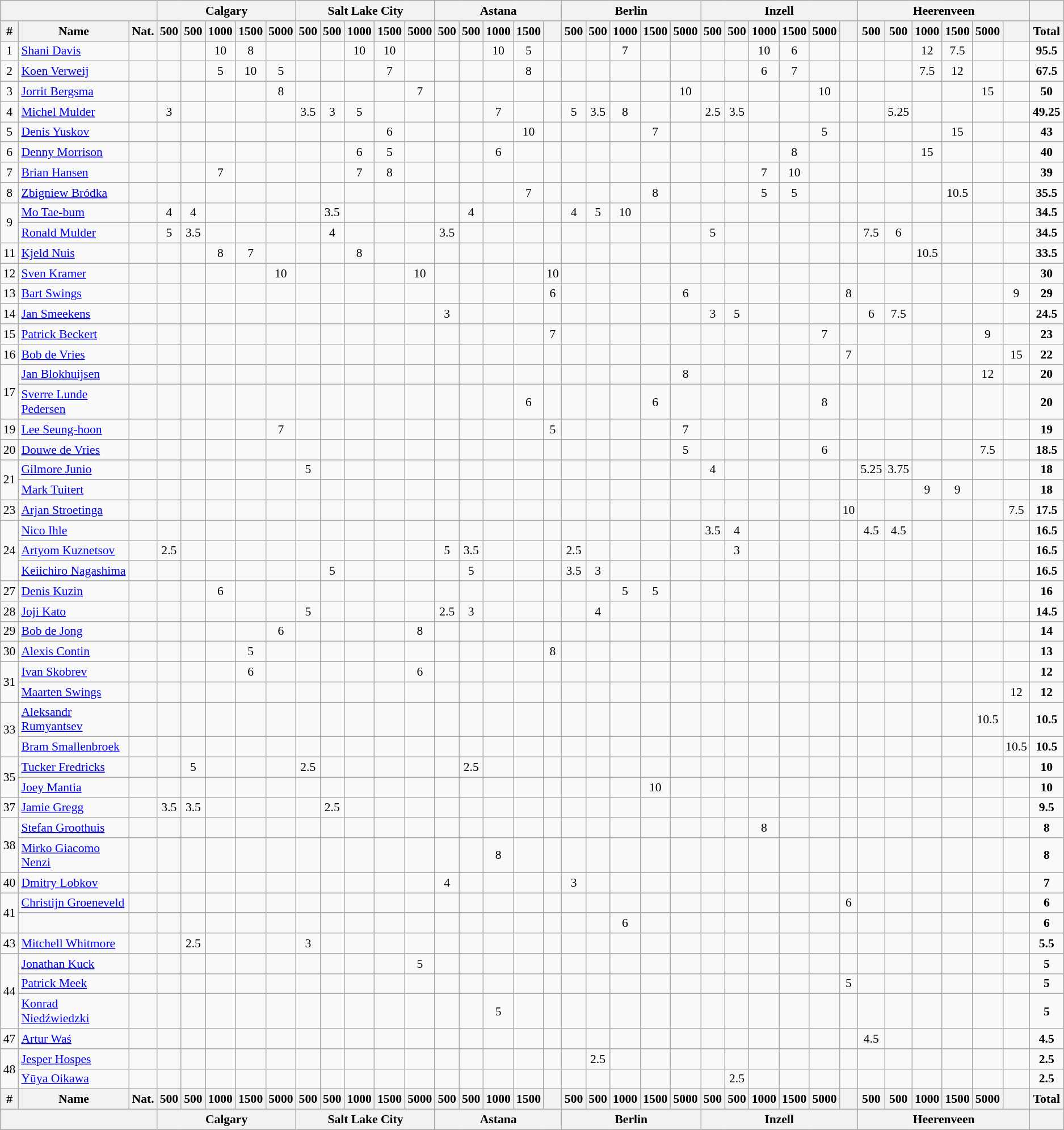<table class="wikitable" style="text-align:center; font-size: 90%;">
<tr>
<th colspan=3></th>
<th colspan=5>Calgary</th>
<th colspan=5>Salt Lake City</th>
<th colspan=5>Astana</th>
<th colspan=5>Berlin</th>
<th colspan=6>Inzell</th>
<th colspan=6>Heerenveen</th>
<th></th>
</tr>
<tr>
<th>#</th>
<th>Name</th>
<th>Nat.</th>
<th>500</th>
<th>500</th>
<th>1000</th>
<th>1500</th>
<th>5000</th>
<th>500</th>
<th>500</th>
<th>1000</th>
<th>1500</th>
<th>5000</th>
<th>500</th>
<th>500</th>
<th>1000</th>
<th>1500</th>
<th></th>
<th>500</th>
<th>500</th>
<th>1000</th>
<th>1500</th>
<th>5000</th>
<th>500</th>
<th>500</th>
<th>1000</th>
<th>1500</th>
<th>5000</th>
<th></th>
<th>500</th>
<th>500</th>
<th>1000</th>
<th>1500</th>
<th>5000</th>
<th></th>
<th>Total</th>
</tr>
<tr>
<td>1</td>
<td align=left><a href='#'>Shani Davis</a></td>
<td></td>
<td></td>
<td></td>
<td>10</td>
<td>8</td>
<td></td>
<td></td>
<td></td>
<td>10</td>
<td>10</td>
<td></td>
<td></td>
<td></td>
<td>10</td>
<td>5</td>
<td></td>
<td></td>
<td></td>
<td>7</td>
<td></td>
<td></td>
<td></td>
<td></td>
<td>10</td>
<td>6</td>
<td></td>
<td></td>
<td></td>
<td></td>
<td>12</td>
<td>7.5</td>
<td></td>
<td></td>
<td><strong>95.5 </strong></td>
</tr>
<tr>
<td>2</td>
<td align=left><a href='#'>Koen Verweij</a></td>
<td></td>
<td></td>
<td></td>
<td>5</td>
<td>10</td>
<td>5</td>
<td></td>
<td></td>
<td></td>
<td>7</td>
<td></td>
<td></td>
<td></td>
<td></td>
<td>8</td>
<td></td>
<td></td>
<td></td>
<td></td>
<td></td>
<td></td>
<td></td>
<td></td>
<td>6</td>
<td>7</td>
<td></td>
<td></td>
<td></td>
<td></td>
<td>7.5</td>
<td>12</td>
<td></td>
<td></td>
<td><strong>67.5 </strong></td>
</tr>
<tr>
<td>3</td>
<td align=left><a href='#'>Jorrit Bergsma</a></td>
<td></td>
<td></td>
<td></td>
<td></td>
<td></td>
<td>8</td>
<td></td>
<td></td>
<td></td>
<td></td>
<td>7</td>
<td></td>
<td></td>
<td></td>
<td></td>
<td></td>
<td></td>
<td></td>
<td></td>
<td></td>
<td>10</td>
<td></td>
<td></td>
<td></td>
<td></td>
<td>10</td>
<td></td>
<td></td>
<td></td>
<td></td>
<td></td>
<td>15</td>
<td></td>
<td><strong>50</strong></td>
</tr>
<tr>
<td>4</td>
<td align=left><a href='#'>Michel Mulder</a></td>
<td></td>
<td>3</td>
<td></td>
<td></td>
<td></td>
<td></td>
<td>3.5</td>
<td>3</td>
<td>5</td>
<td></td>
<td></td>
<td></td>
<td></td>
<td>7</td>
<td></td>
<td></td>
<td>5</td>
<td>3.5</td>
<td>8</td>
<td></td>
<td></td>
<td>2.5</td>
<td>3.5</td>
<td></td>
<td></td>
<td></td>
<td></td>
<td></td>
<td>5.25</td>
<td></td>
<td></td>
<td></td>
<td></td>
<td><strong>49.25 </strong></td>
</tr>
<tr>
<td>5</td>
<td align=left><a href='#'>Denis Yuskov</a></td>
<td></td>
<td></td>
<td></td>
<td></td>
<td></td>
<td></td>
<td></td>
<td></td>
<td></td>
<td>6</td>
<td></td>
<td></td>
<td></td>
<td></td>
<td>10</td>
<td></td>
<td></td>
<td></td>
<td></td>
<td>7</td>
<td></td>
<td></td>
<td></td>
<td></td>
<td></td>
<td>5</td>
<td></td>
<td></td>
<td></td>
<td></td>
<td>15</td>
<td></td>
<td></td>
<td><strong>43</strong></td>
</tr>
<tr>
<td>6</td>
<td align=left><a href='#'>Denny Morrison</a></td>
<td></td>
<td></td>
<td></td>
<td></td>
<td></td>
<td></td>
<td></td>
<td></td>
<td>6</td>
<td>5</td>
<td></td>
<td></td>
<td></td>
<td>6</td>
<td></td>
<td></td>
<td></td>
<td></td>
<td></td>
<td></td>
<td></td>
<td></td>
<td></td>
<td></td>
<td>8</td>
<td></td>
<td></td>
<td></td>
<td></td>
<td>15</td>
<td></td>
<td></td>
<td></td>
<td><strong>40</strong></td>
</tr>
<tr>
<td>7</td>
<td align=left><a href='#'>Brian Hansen</a></td>
<td></td>
<td></td>
<td></td>
<td>7</td>
<td></td>
<td></td>
<td></td>
<td></td>
<td>7</td>
<td>8</td>
<td></td>
<td></td>
<td></td>
<td></td>
<td></td>
<td></td>
<td></td>
<td></td>
<td></td>
<td></td>
<td></td>
<td></td>
<td></td>
<td>7</td>
<td>10</td>
<td></td>
<td></td>
<td></td>
<td></td>
<td></td>
<td></td>
<td></td>
<td></td>
<td><strong>39</strong></td>
</tr>
<tr>
<td>8</td>
<td align=left><a href='#'>Zbigniew Bródka</a></td>
<td></td>
<td></td>
<td></td>
<td></td>
<td></td>
<td></td>
<td></td>
<td></td>
<td></td>
<td></td>
<td></td>
<td></td>
<td></td>
<td></td>
<td>7</td>
<td></td>
<td></td>
<td></td>
<td></td>
<td>8</td>
<td></td>
<td></td>
<td></td>
<td>5</td>
<td>5</td>
<td></td>
<td></td>
<td></td>
<td></td>
<td></td>
<td>10.5</td>
<td></td>
<td></td>
<td><strong>35.5 </strong></td>
</tr>
<tr>
<td rowspan=2>9</td>
<td align=left><a href='#'>Mo Tae-bum</a></td>
<td></td>
<td>4</td>
<td>4</td>
<td></td>
<td></td>
<td></td>
<td></td>
<td>3.5</td>
<td></td>
<td></td>
<td></td>
<td></td>
<td>4</td>
<td></td>
<td></td>
<td></td>
<td>4</td>
<td>5</td>
<td>10</td>
<td></td>
<td></td>
<td></td>
<td></td>
<td></td>
<td></td>
<td></td>
<td></td>
<td></td>
<td></td>
<td></td>
<td></td>
<td></td>
<td></td>
<td><strong>34.5</strong></td>
</tr>
<tr>
<td align=left><a href='#'>Ronald Mulder</a></td>
<td></td>
<td>5</td>
<td>3.5</td>
<td></td>
<td></td>
<td></td>
<td></td>
<td>4</td>
<td></td>
<td></td>
<td></td>
<td>3.5</td>
<td></td>
<td></td>
<td></td>
<td></td>
<td></td>
<td></td>
<td></td>
<td></td>
<td></td>
<td>5</td>
<td></td>
<td></td>
<td></td>
<td></td>
<td></td>
<td>7.5</td>
<td>6</td>
<td></td>
<td></td>
<td></td>
<td></td>
<td><strong>34.5 </strong></td>
</tr>
<tr>
<td>11</td>
<td align=left><a href='#'>Kjeld Nuis</a></td>
<td></td>
<td></td>
<td></td>
<td>8</td>
<td>7</td>
<td></td>
<td></td>
<td></td>
<td>8</td>
<td></td>
<td></td>
<td></td>
<td></td>
<td></td>
<td></td>
<td></td>
<td></td>
<td></td>
<td></td>
<td></td>
<td></td>
<td></td>
<td></td>
<td></td>
<td></td>
<td></td>
<td></td>
<td></td>
<td></td>
<td>10.5</td>
<td></td>
<td></td>
<td></td>
<td><strong>33.5 </strong></td>
</tr>
<tr>
<td>12</td>
<td align=left><a href='#'>Sven Kramer</a></td>
<td></td>
<td></td>
<td></td>
<td></td>
<td></td>
<td>10</td>
<td></td>
<td></td>
<td></td>
<td></td>
<td>10</td>
<td></td>
<td></td>
<td></td>
<td></td>
<td>10</td>
<td></td>
<td></td>
<td></td>
<td></td>
<td></td>
<td></td>
<td></td>
<td></td>
<td></td>
<td></td>
<td></td>
<td></td>
<td></td>
<td></td>
<td></td>
<td></td>
<td></td>
<td><strong>30</strong></td>
</tr>
<tr>
<td>13</td>
<td align=left><a href='#'>Bart Swings</a></td>
<td></td>
<td></td>
<td></td>
<td></td>
<td></td>
<td></td>
<td></td>
<td></td>
<td></td>
<td></td>
<td></td>
<td></td>
<td></td>
<td></td>
<td></td>
<td>6</td>
<td></td>
<td></td>
<td></td>
<td></td>
<td>6</td>
<td></td>
<td></td>
<td></td>
<td></td>
<td></td>
<td>8</td>
<td></td>
<td></td>
<td></td>
<td></td>
<td></td>
<td>9</td>
<td><strong>29</strong></td>
</tr>
<tr>
<td>14</td>
<td align=left><a href='#'>Jan Smeekens</a></td>
<td></td>
<td></td>
<td></td>
<td></td>
<td></td>
<td></td>
<td></td>
<td></td>
<td></td>
<td></td>
<td></td>
<td>3</td>
<td></td>
<td></td>
<td></td>
<td></td>
<td></td>
<td></td>
<td></td>
<td></td>
<td></td>
<td>3</td>
<td>5</td>
<td></td>
<td></td>
<td></td>
<td></td>
<td>6</td>
<td>7.5</td>
<td></td>
<td></td>
<td></td>
<td></td>
<td><strong>24.5 </strong></td>
</tr>
<tr>
<td>15</td>
<td align=left><a href='#'>Patrick Beckert</a></td>
<td></td>
<td></td>
<td></td>
<td></td>
<td></td>
<td></td>
<td></td>
<td></td>
<td></td>
<td></td>
<td></td>
<td></td>
<td></td>
<td></td>
<td></td>
<td>7</td>
<td></td>
<td></td>
<td></td>
<td></td>
<td></td>
<td></td>
<td></td>
<td></td>
<td></td>
<td>7</td>
<td></td>
<td></td>
<td></td>
<td></td>
<td></td>
<td>9</td>
<td></td>
<td><strong>23</strong></td>
</tr>
<tr>
<td>16</td>
<td align=left><a href='#'>Bob de Vries</a></td>
<td></td>
<td></td>
<td></td>
<td></td>
<td></td>
<td></td>
<td></td>
<td></td>
<td></td>
<td></td>
<td></td>
<td></td>
<td></td>
<td></td>
<td></td>
<td></td>
<td></td>
<td></td>
<td></td>
<td></td>
<td></td>
<td></td>
<td></td>
<td></td>
<td></td>
<td></td>
<td>7</td>
<td></td>
<td></td>
<td></td>
<td></td>
<td></td>
<td>15</td>
<td><strong>22</strong></td>
</tr>
<tr>
<td rowspan=2>17</td>
<td align=left><a href='#'>Jan Blokhuijsen</a></td>
<td></td>
<td></td>
<td></td>
<td></td>
<td></td>
<td></td>
<td></td>
<td></td>
<td></td>
<td></td>
<td></td>
<td></td>
<td></td>
<td></td>
<td></td>
<td></td>
<td></td>
<td></td>
<td></td>
<td></td>
<td>8</td>
<td></td>
<td></td>
<td></td>
<td></td>
<td></td>
<td></td>
<td></td>
<td></td>
<td></td>
<td></td>
<td>12</td>
<td></td>
<td><strong>20</strong></td>
</tr>
<tr>
<td align=left><a href='#'>Sverre Lunde Pedersen</a></td>
<td></td>
<td></td>
<td></td>
<td></td>
<td></td>
<td></td>
<td></td>
<td></td>
<td></td>
<td></td>
<td></td>
<td></td>
<td></td>
<td></td>
<td>6</td>
<td></td>
<td></td>
<td></td>
<td></td>
<td>6</td>
<td></td>
<td></td>
<td></td>
<td></td>
<td></td>
<td>8</td>
<td></td>
<td></td>
<td></td>
<td></td>
<td></td>
<td></td>
<td></td>
<td><strong>20</strong></td>
</tr>
<tr>
<td>19</td>
<td align=left><a href='#'>Lee Seung-hoon</a></td>
<td></td>
<td></td>
<td></td>
<td></td>
<td></td>
<td>7</td>
<td></td>
<td></td>
<td></td>
<td></td>
<td></td>
<td></td>
<td></td>
<td></td>
<td></td>
<td>5</td>
<td></td>
<td></td>
<td></td>
<td></td>
<td>7</td>
<td></td>
<td></td>
<td></td>
<td></td>
<td></td>
<td></td>
<td></td>
<td></td>
<td></td>
<td></td>
<td></td>
<td></td>
<td><strong>19</strong></td>
</tr>
<tr>
<td>20</td>
<td align=left><a href='#'>Douwe de Vries</a></td>
<td></td>
<td></td>
<td></td>
<td></td>
<td></td>
<td></td>
<td></td>
<td></td>
<td></td>
<td></td>
<td></td>
<td></td>
<td></td>
<td></td>
<td></td>
<td></td>
<td></td>
<td></td>
<td></td>
<td></td>
<td>5</td>
<td></td>
<td></td>
<td></td>
<td></td>
<td>6</td>
<td></td>
<td></td>
<td></td>
<td></td>
<td></td>
<td>7.5</td>
<td></td>
<td><strong>18.5 </strong></td>
</tr>
<tr>
<td rowspan=2>21</td>
<td align=left><a href='#'>Gilmore Junio</a></td>
<td></td>
<td></td>
<td></td>
<td></td>
<td></td>
<td></td>
<td>5</td>
<td></td>
<td></td>
<td></td>
<td></td>
<td></td>
<td></td>
<td></td>
<td></td>
<td></td>
<td></td>
<td></td>
<td></td>
<td></td>
<td></td>
<td>4</td>
<td></td>
<td></td>
<td></td>
<td></td>
<td></td>
<td>5.25</td>
<td>3.75</td>
<td></td>
<td></td>
<td></td>
<td></td>
<td><strong>18</strong></td>
</tr>
<tr>
<td align=left><a href='#'>Mark Tuitert</a></td>
<td></td>
<td></td>
<td></td>
<td></td>
<td></td>
<td></td>
<td></td>
<td></td>
<td></td>
<td></td>
<td></td>
<td></td>
<td></td>
<td></td>
<td></td>
<td></td>
<td></td>
<td></td>
<td></td>
<td></td>
<td></td>
<td></td>
<td></td>
<td></td>
<td></td>
<td></td>
<td></td>
<td></td>
<td></td>
<td>9</td>
<td>9</td>
<td></td>
<td></td>
<td><strong>18</strong></td>
</tr>
<tr>
<td>23</td>
<td align=left><a href='#'>Arjan Stroetinga</a></td>
<td></td>
<td></td>
<td></td>
<td></td>
<td></td>
<td></td>
<td></td>
<td></td>
<td></td>
<td></td>
<td></td>
<td></td>
<td></td>
<td></td>
<td></td>
<td></td>
<td></td>
<td></td>
<td></td>
<td></td>
<td></td>
<td></td>
<td></td>
<td></td>
<td></td>
<td></td>
<td>10</td>
<td></td>
<td></td>
<td></td>
<td></td>
<td></td>
<td>7.5</td>
<td><strong>17.5 </strong></td>
</tr>
<tr>
<td rowspan=3>24</td>
<td align=left><a href='#'>Nico Ihle</a></td>
<td></td>
<td></td>
<td></td>
<td></td>
<td></td>
<td></td>
<td></td>
<td></td>
<td></td>
<td></td>
<td></td>
<td></td>
<td></td>
<td></td>
<td></td>
<td></td>
<td></td>
<td></td>
<td></td>
<td></td>
<td></td>
<td>3.5</td>
<td>4</td>
<td></td>
<td></td>
<td></td>
<td></td>
<td>4.5</td>
<td>4.5</td>
<td></td>
<td></td>
<td></td>
<td></td>
<td><strong>16.5 </strong></td>
</tr>
<tr>
<td align=left><a href='#'>Artyom Kuznetsov</a></td>
<td></td>
<td>2.5</td>
<td></td>
<td></td>
<td></td>
<td></td>
<td></td>
<td></td>
<td></td>
<td></td>
<td></td>
<td>5</td>
<td>3.5</td>
<td></td>
<td></td>
<td></td>
<td>2.5</td>
<td></td>
<td></td>
<td></td>
<td></td>
<td></td>
<td>3</td>
<td></td>
<td></td>
<td></td>
<td></td>
<td></td>
<td></td>
<td></td>
<td></td>
<td></td>
<td></td>
<td><strong>16.5 </strong></td>
</tr>
<tr>
<td align=left><a href='#'>Keiichiro Nagashima</a></td>
<td></td>
<td></td>
<td></td>
<td></td>
<td></td>
<td></td>
<td></td>
<td>5</td>
<td></td>
<td></td>
<td></td>
<td></td>
<td>5</td>
<td></td>
<td></td>
<td></td>
<td>3.5</td>
<td>3</td>
<td></td>
<td></td>
<td></td>
<td></td>
<td></td>
<td></td>
<td></td>
<td></td>
<td></td>
<td></td>
<td></td>
<td></td>
<td></td>
<td></td>
<td></td>
<td><strong>16.5 </strong></td>
</tr>
<tr>
<td>27</td>
<td align=left><a href='#'>Denis Kuzin</a></td>
<td></td>
<td></td>
<td></td>
<td>6</td>
<td></td>
<td></td>
<td></td>
<td></td>
<td></td>
<td></td>
<td></td>
<td></td>
<td></td>
<td></td>
<td></td>
<td></td>
<td></td>
<td></td>
<td>5</td>
<td>5</td>
<td></td>
<td></td>
<td></td>
<td></td>
<td></td>
<td></td>
<td></td>
<td></td>
<td></td>
<td></td>
<td></td>
<td></td>
<td></td>
<td><strong>16</strong></td>
</tr>
<tr>
<td>28</td>
<td align=left><a href='#'>Joji Kato</a></td>
<td></td>
<td></td>
<td></td>
<td></td>
<td></td>
<td></td>
<td>5</td>
<td></td>
<td></td>
<td></td>
<td></td>
<td>2.5</td>
<td>3</td>
<td></td>
<td></td>
<td></td>
<td></td>
<td>4</td>
<td></td>
<td></td>
<td></td>
<td></td>
<td></td>
<td></td>
<td></td>
<td></td>
<td></td>
<td></td>
<td></td>
<td></td>
<td></td>
<td></td>
<td></td>
<td><strong>14.5 </strong></td>
</tr>
<tr>
<td>29</td>
<td align=left><a href='#'>Bob de Jong</a></td>
<td></td>
<td></td>
<td></td>
<td></td>
<td></td>
<td>6</td>
<td></td>
<td></td>
<td></td>
<td></td>
<td>8</td>
<td></td>
<td></td>
<td></td>
<td></td>
<td></td>
<td></td>
<td></td>
<td></td>
<td></td>
<td></td>
<td></td>
<td></td>
<td></td>
<td></td>
<td></td>
<td></td>
<td></td>
<td></td>
<td></td>
<td></td>
<td></td>
<td></td>
<td><strong>14</strong></td>
</tr>
<tr>
<td>30</td>
<td align=left><a href='#'>Alexis Contin</a></td>
<td></td>
<td></td>
<td></td>
<td></td>
<td>5</td>
<td></td>
<td></td>
<td></td>
<td></td>
<td></td>
<td></td>
<td></td>
<td></td>
<td></td>
<td></td>
<td>8</td>
<td></td>
<td></td>
<td></td>
<td></td>
<td></td>
<td></td>
<td></td>
<td></td>
<td></td>
<td></td>
<td></td>
<td></td>
<td></td>
<td></td>
<td></td>
<td></td>
<td></td>
<td><strong>13</strong></td>
</tr>
<tr>
<td rowspan=2>31</td>
<td align=left><a href='#'>Ivan Skobrev</a></td>
<td></td>
<td></td>
<td></td>
<td></td>
<td>6</td>
<td></td>
<td></td>
<td></td>
<td></td>
<td></td>
<td>6</td>
<td></td>
<td></td>
<td></td>
<td></td>
<td></td>
<td></td>
<td></td>
<td></td>
<td></td>
<td></td>
<td></td>
<td></td>
<td></td>
<td></td>
<td></td>
<td></td>
<td></td>
<td></td>
<td></td>
<td></td>
<td></td>
<td></td>
<td><strong>12</strong></td>
</tr>
<tr>
<td align=left><a href='#'>Maarten Swings</a></td>
<td></td>
<td></td>
<td></td>
<td></td>
<td></td>
<td></td>
<td></td>
<td></td>
<td></td>
<td></td>
<td></td>
<td></td>
<td></td>
<td></td>
<td></td>
<td></td>
<td></td>
<td></td>
<td></td>
<td></td>
<td></td>
<td></td>
<td></td>
<td></td>
<td></td>
<td></td>
<td></td>
<td></td>
<td></td>
<td></td>
<td></td>
<td></td>
<td>12</td>
<td><strong>12</strong></td>
</tr>
<tr>
<td rowspan=2>33</td>
<td align=left><a href='#'>Aleksandr Rumyantsev</a></td>
<td></td>
<td></td>
<td></td>
<td></td>
<td></td>
<td></td>
<td></td>
<td></td>
<td></td>
<td></td>
<td></td>
<td></td>
<td></td>
<td></td>
<td></td>
<td></td>
<td></td>
<td></td>
<td></td>
<td></td>
<td></td>
<td></td>
<td></td>
<td></td>
<td></td>
<td></td>
<td></td>
<td></td>
<td></td>
<td></td>
<td></td>
<td>10.5</td>
<td></td>
<td><strong>10.5 </strong></td>
</tr>
<tr>
<td align=left><a href='#'>Bram Smallenbroek</a></td>
<td></td>
<td></td>
<td></td>
<td></td>
<td></td>
<td></td>
<td></td>
<td></td>
<td></td>
<td></td>
<td></td>
<td></td>
<td></td>
<td></td>
<td></td>
<td></td>
<td></td>
<td></td>
<td></td>
<td></td>
<td></td>
<td></td>
<td></td>
<td></td>
<td></td>
<td></td>
<td></td>
<td></td>
<td></td>
<td></td>
<td></td>
<td></td>
<td>10.5</td>
<td><strong>10.5 </strong></td>
</tr>
<tr>
<td rowspan=2>35</td>
<td align=left><a href='#'>Tucker Fredricks</a></td>
<td></td>
<td></td>
<td>5</td>
<td></td>
<td></td>
<td></td>
<td>2.5</td>
<td></td>
<td></td>
<td></td>
<td></td>
<td></td>
<td>2.5</td>
<td></td>
<td></td>
<td></td>
<td></td>
<td></td>
<td></td>
<td></td>
<td></td>
<td></td>
<td></td>
<td></td>
<td></td>
<td></td>
<td></td>
<td></td>
<td></td>
<td></td>
<td></td>
<td></td>
<td></td>
<td><strong>10</strong></td>
</tr>
<tr>
<td align=left><a href='#'>Joey Mantia</a></td>
<td></td>
<td></td>
<td></td>
<td></td>
<td></td>
<td></td>
<td></td>
<td></td>
<td></td>
<td></td>
<td></td>
<td></td>
<td></td>
<td></td>
<td></td>
<td></td>
<td></td>
<td></td>
<td></td>
<td>10</td>
<td></td>
<td></td>
<td></td>
<td></td>
<td></td>
<td></td>
<td></td>
<td></td>
<td></td>
<td></td>
<td></td>
<td></td>
<td></td>
<td><strong>10</strong></td>
</tr>
<tr>
<td>37</td>
<td align=left><a href='#'>Jamie Gregg</a></td>
<td></td>
<td>3.5</td>
<td>3.5</td>
<td></td>
<td></td>
<td></td>
<td></td>
<td>2.5</td>
<td></td>
<td></td>
<td></td>
<td></td>
<td></td>
<td></td>
<td></td>
<td></td>
<td></td>
<td></td>
<td></td>
<td></td>
<td></td>
<td></td>
<td></td>
<td></td>
<td></td>
<td></td>
<td></td>
<td></td>
<td></td>
<td></td>
<td></td>
<td></td>
<td></td>
<td><strong>9.5 </strong></td>
</tr>
<tr>
<td rowspan=2>38</td>
<td align=left><a href='#'>Stefan Groothuis</a></td>
<td></td>
<td></td>
<td></td>
<td></td>
<td></td>
<td></td>
<td></td>
<td></td>
<td></td>
<td></td>
<td></td>
<td></td>
<td></td>
<td></td>
<td></td>
<td></td>
<td></td>
<td></td>
<td></td>
<td></td>
<td></td>
<td></td>
<td></td>
<td>8</td>
<td></td>
<td></td>
<td></td>
<td></td>
<td></td>
<td></td>
<td></td>
<td></td>
<td></td>
<td><strong>8</strong></td>
</tr>
<tr>
<td align=left><a href='#'>Mirko Giacomo Nenzi</a></td>
<td></td>
<td></td>
<td></td>
<td></td>
<td></td>
<td></td>
<td></td>
<td></td>
<td></td>
<td></td>
<td></td>
<td></td>
<td></td>
<td>8</td>
<td></td>
<td></td>
<td></td>
<td></td>
<td></td>
<td></td>
<td></td>
<td></td>
<td></td>
<td></td>
<td></td>
<td></td>
<td></td>
<td></td>
<td></td>
<td></td>
<td></td>
<td></td>
<td></td>
<td><strong>8</strong></td>
</tr>
<tr>
<td>40</td>
<td align=left><a href='#'>Dmitry Lobkov</a></td>
<td></td>
<td></td>
<td></td>
<td></td>
<td></td>
<td></td>
<td></td>
<td></td>
<td></td>
<td></td>
<td></td>
<td>4</td>
<td></td>
<td></td>
<td></td>
<td></td>
<td>3</td>
<td></td>
<td></td>
<td></td>
<td></td>
<td></td>
<td></td>
<td></td>
<td></td>
<td></td>
<td></td>
<td></td>
<td></td>
<td></td>
<td></td>
<td></td>
<td></td>
<td><strong>7</strong></td>
</tr>
<tr>
<td rowspan=2>41</td>
<td align=left><a href='#'>Christijn Groeneveld</a></td>
<td></td>
<td></td>
<td></td>
<td></td>
<td></td>
<td></td>
<td></td>
<td></td>
<td></td>
<td></td>
<td></td>
<td></td>
<td></td>
<td></td>
<td></td>
<td></td>
<td></td>
<td></td>
<td></td>
<td></td>
<td></td>
<td></td>
<td></td>
<td></td>
<td></td>
<td></td>
<td>6</td>
<td></td>
<td></td>
<td></td>
<td></td>
<td></td>
<td></td>
<td><strong>6</strong></td>
</tr>
<tr>
<td align=left></td>
<td></td>
<td></td>
<td></td>
<td></td>
<td></td>
<td></td>
<td></td>
<td></td>
<td></td>
<td></td>
<td></td>
<td></td>
<td></td>
<td></td>
<td></td>
<td></td>
<td></td>
<td></td>
<td>6</td>
<td></td>
<td></td>
<td></td>
<td></td>
<td></td>
<td></td>
<td></td>
<td></td>
<td></td>
<td></td>
<td></td>
<td></td>
<td></td>
<td></td>
<td><strong>6</strong></td>
</tr>
<tr>
<td>43</td>
<td align=left><a href='#'>Mitchell Whitmore</a></td>
<td></td>
<td></td>
<td>2.5</td>
<td></td>
<td></td>
<td></td>
<td>3</td>
<td></td>
<td></td>
<td></td>
<td></td>
<td></td>
<td></td>
<td></td>
<td></td>
<td></td>
<td></td>
<td></td>
<td></td>
<td></td>
<td></td>
<td></td>
<td></td>
<td></td>
<td></td>
<td></td>
<td></td>
<td></td>
<td></td>
<td></td>
<td></td>
<td></td>
<td></td>
<td><strong>5.5 </strong></td>
</tr>
<tr>
<td rowspan=3>44</td>
<td align=left><a href='#'>Jonathan Kuck</a></td>
<td></td>
<td></td>
<td></td>
<td></td>
<td></td>
<td></td>
<td></td>
<td></td>
<td></td>
<td></td>
<td>5</td>
<td></td>
<td></td>
<td></td>
<td></td>
<td></td>
<td></td>
<td></td>
<td></td>
<td></td>
<td></td>
<td></td>
<td></td>
<td></td>
<td></td>
<td></td>
<td></td>
<td></td>
<td></td>
<td></td>
<td></td>
<td></td>
<td></td>
<td><strong>5</strong></td>
</tr>
<tr>
<td align=left><a href='#'>Patrick Meek</a></td>
<td></td>
<td></td>
<td></td>
<td></td>
<td></td>
<td></td>
<td></td>
<td></td>
<td></td>
<td></td>
<td></td>
<td></td>
<td></td>
<td></td>
<td></td>
<td></td>
<td></td>
<td></td>
<td></td>
<td></td>
<td></td>
<td></td>
<td></td>
<td></td>
<td></td>
<td></td>
<td>5</td>
<td></td>
<td></td>
<td></td>
<td></td>
<td></td>
<td></td>
<td><strong>5</strong></td>
</tr>
<tr>
<td align=left><a href='#'>Konrad Niedźwiedzki</a></td>
<td></td>
<td></td>
<td></td>
<td></td>
<td></td>
<td></td>
<td></td>
<td></td>
<td></td>
<td></td>
<td></td>
<td></td>
<td></td>
<td>5</td>
<td></td>
<td></td>
<td></td>
<td></td>
<td></td>
<td></td>
<td></td>
<td></td>
<td></td>
<td></td>
<td></td>
<td></td>
<td></td>
<td></td>
<td></td>
<td></td>
<td></td>
<td></td>
<td></td>
<td><strong>5</strong></td>
</tr>
<tr>
<td>47</td>
<td align=left><a href='#'>Artur Waś</a></td>
<td></td>
<td></td>
<td></td>
<td></td>
<td></td>
<td></td>
<td></td>
<td></td>
<td></td>
<td></td>
<td></td>
<td></td>
<td></td>
<td></td>
<td></td>
<td></td>
<td></td>
<td></td>
<td></td>
<td></td>
<td></td>
<td></td>
<td></td>
<td></td>
<td></td>
<td></td>
<td></td>
<td>4.5</td>
<td></td>
<td></td>
<td></td>
<td></td>
<td></td>
<td><strong>4.5 </strong></td>
</tr>
<tr>
<td rowspan=2>48</td>
<td align=left><a href='#'>Jesper Hospes</a></td>
<td></td>
<td></td>
<td></td>
<td></td>
<td></td>
<td></td>
<td></td>
<td></td>
<td></td>
<td></td>
<td></td>
<td></td>
<td></td>
<td></td>
<td></td>
<td></td>
<td></td>
<td>2.5</td>
<td></td>
<td></td>
<td></td>
<td></td>
<td></td>
<td></td>
<td></td>
<td></td>
<td></td>
<td></td>
<td></td>
<td></td>
<td></td>
<td></td>
<td></td>
<td><strong>2.5 </strong></td>
</tr>
<tr>
<td align=left><a href='#'>Yūya Oikawa</a></td>
<td></td>
<td></td>
<td></td>
<td></td>
<td></td>
<td></td>
<td></td>
<td></td>
<td></td>
<td></td>
<td></td>
<td></td>
<td></td>
<td></td>
<td></td>
<td></td>
<td></td>
<td></td>
<td></td>
<td></td>
<td></td>
<td></td>
<td>2.5</td>
<td></td>
<td></td>
<td></td>
<td></td>
<td></td>
<td></td>
<td></td>
<td></td>
<td></td>
<td></td>
<td><strong>2.5 </strong></td>
</tr>
<tr>
<th>#</th>
<th>Name</th>
<th>Nat.</th>
<th>500</th>
<th>500</th>
<th>1000</th>
<th>1500</th>
<th>5000</th>
<th>500</th>
<th>500</th>
<th>1000</th>
<th>1500</th>
<th>5000</th>
<th>500</th>
<th>500</th>
<th>1000</th>
<th>1500</th>
<th></th>
<th>500</th>
<th>500</th>
<th>1000</th>
<th>1500</th>
<th>5000</th>
<th>500</th>
<th>500</th>
<th>1000</th>
<th>1500</th>
<th>5000</th>
<th></th>
<th>500</th>
<th>500</th>
<th>1000</th>
<th>1500</th>
<th>5000</th>
<th></th>
<th>Total</th>
</tr>
<tr>
<th colspan=3></th>
<th colspan=5>Calgary</th>
<th colspan=5>Salt Lake City</th>
<th colspan=5>Astana</th>
<th colspan=5>Berlin</th>
<th colspan=6>Inzell</th>
<th colspan=6>Heerenveen</th>
<th></th>
</tr>
</table>
